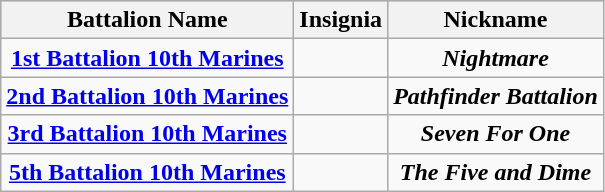<table class="wikitable sortable" style="text-align:center;">
<tr bgcolor="#CCCCCC">
<th><strong>Battalion Name</strong></th>
<th><strong>Insignia</strong></th>
<th><strong>Nickname</strong></th>
</tr>
<tr>
<td><strong><a href='#'>1st Battalion 10th Marines</a></strong></td>
<td></td>
<td><strong><em>Nightmare</em></strong></td>
</tr>
<tr>
<td><strong><a href='#'>2nd Battalion 10th Marines</a></strong></td>
<td></td>
<td><strong><em>Pathfinder Battalion</em></strong></td>
</tr>
<tr>
<td><strong><a href='#'>3rd Battalion 10th Marines</a></strong></td>
<td></td>
<td><strong><em>Seven For One</em></strong></td>
</tr>
<tr>
<td><strong><a href='#'>5th Battalion 10th Marines</a></strong></td>
<td></td>
<td><strong><em>The Five and Dime</em></strong></td>
</tr>
</table>
